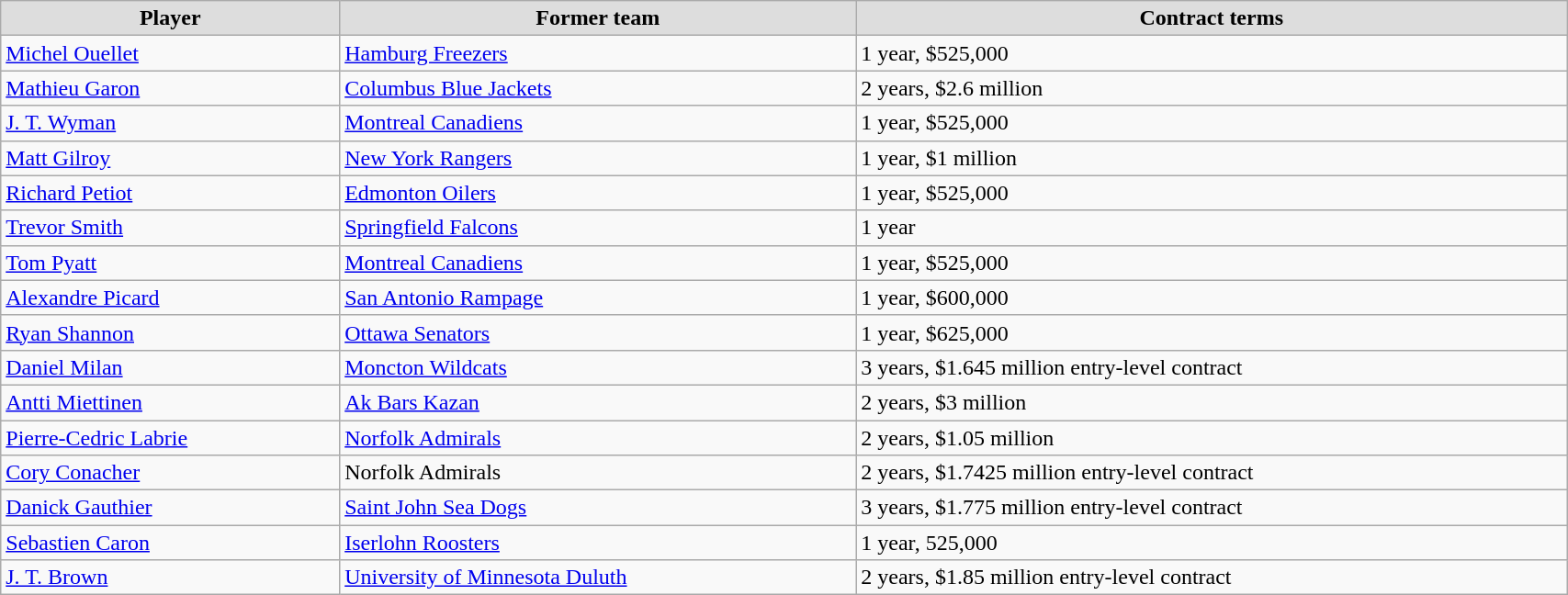<table class="wikitable" width=90%>
<tr align="center" bgcolor="#dddddd">
<td><strong>Player</strong></td>
<td><strong>Former team</strong></td>
<td><strong>Contract terms</strong></td>
</tr>
<tr>
<td><a href='#'>Michel Ouellet</a></td>
<td><a href='#'>Hamburg Freezers</a></td>
<td>1 year, $525,000</td>
</tr>
<tr>
<td><a href='#'>Mathieu Garon</a></td>
<td><a href='#'>Columbus Blue Jackets</a></td>
<td>2 years, $2.6 million</td>
</tr>
<tr>
<td><a href='#'>J. T. Wyman</a></td>
<td><a href='#'>Montreal Canadiens</a></td>
<td>1 year, $525,000</td>
</tr>
<tr>
<td><a href='#'>Matt Gilroy</a></td>
<td><a href='#'>New York Rangers</a></td>
<td>1 year, $1 million</td>
</tr>
<tr>
<td><a href='#'>Richard Petiot</a></td>
<td><a href='#'>Edmonton Oilers</a></td>
<td>1 year, $525,000</td>
</tr>
<tr>
<td><a href='#'>Trevor Smith</a></td>
<td><a href='#'>Springfield Falcons</a></td>
<td>1 year</td>
</tr>
<tr>
<td><a href='#'>Tom Pyatt</a></td>
<td><a href='#'>Montreal Canadiens</a></td>
<td>1 year, $525,000</td>
</tr>
<tr>
<td><a href='#'>Alexandre Picard</a></td>
<td><a href='#'>San Antonio Rampage</a></td>
<td>1 year, $600,000</td>
</tr>
<tr>
<td><a href='#'>Ryan Shannon</a></td>
<td><a href='#'>Ottawa Senators</a></td>
<td>1 year, $625,000</td>
</tr>
<tr>
<td><a href='#'>Daniel Milan</a></td>
<td><a href='#'>Moncton Wildcats</a></td>
<td>3 years, $1.645 million entry-level contract</td>
</tr>
<tr>
<td><a href='#'>Antti Miettinen</a></td>
<td><a href='#'>Ak Bars Kazan</a></td>
<td>2 years, $3 million</td>
</tr>
<tr>
<td><a href='#'>Pierre-Cedric Labrie</a></td>
<td><a href='#'>Norfolk Admirals</a></td>
<td>2 years, $1.05 million</td>
</tr>
<tr>
<td><a href='#'>Cory Conacher</a></td>
<td>Norfolk Admirals</td>
<td>2 years, $1.7425 million entry-level contract</td>
</tr>
<tr>
<td><a href='#'>Danick Gauthier</a></td>
<td><a href='#'>Saint John Sea Dogs</a></td>
<td>3 years, $1.775 million entry-level contract</td>
</tr>
<tr>
<td><a href='#'>Sebastien Caron</a></td>
<td><a href='#'>Iserlohn Roosters</a></td>
<td>1 year, 525,000</td>
</tr>
<tr>
<td><a href='#'>J. T. Brown</a></td>
<td><a href='#'>University of Minnesota Duluth</a></td>
<td>2 years, $1.85 million entry-level contract</td>
</tr>
</table>
